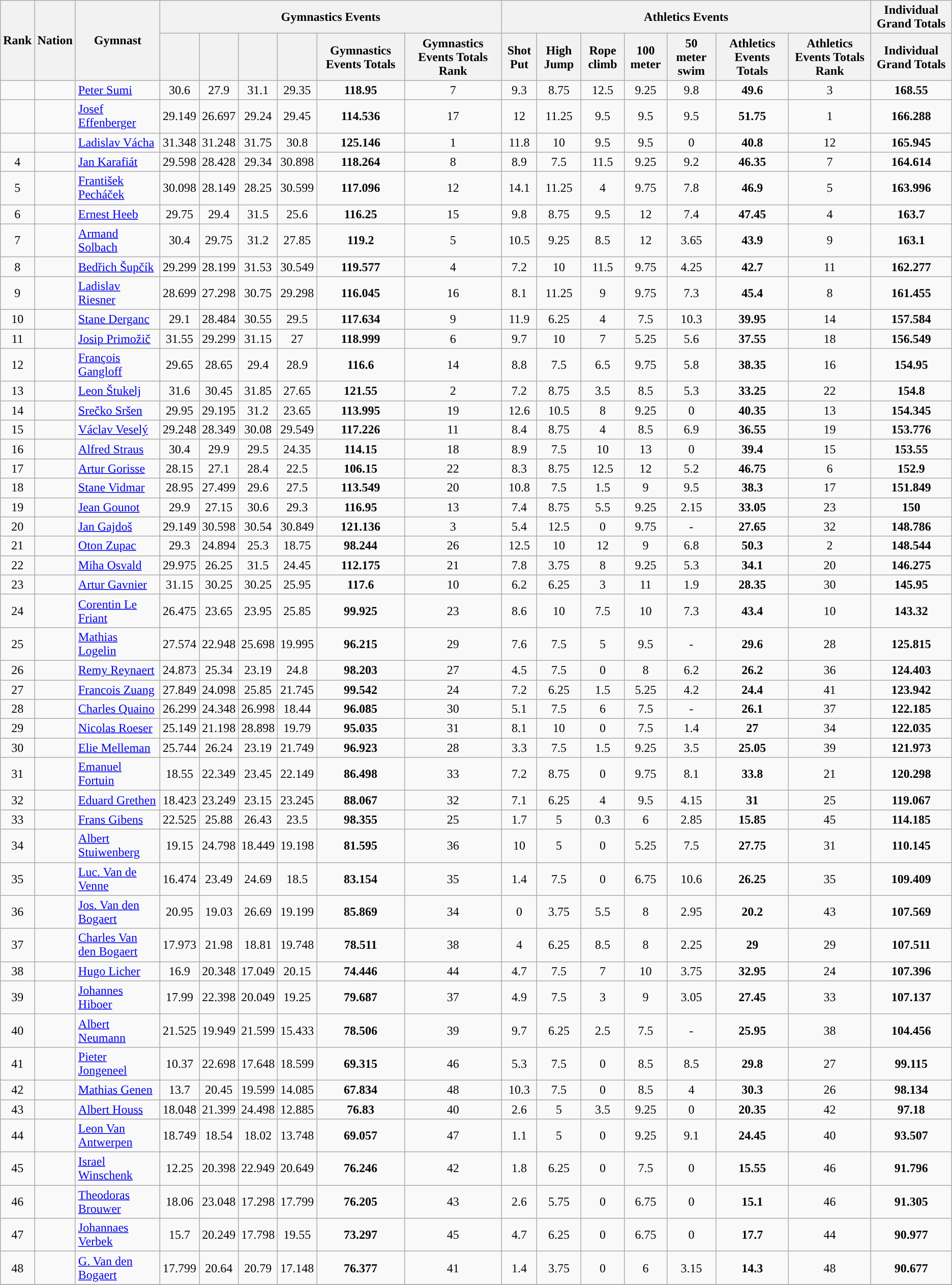<table class="wikitable sortable" style="text-align:center">
<tr>
<th rowspan=2>Rank</th>
<th rowspan=2>Nation</th>
<th rowspan=2>Gymnast</th>
<th colspan=6>Gymnastics Events</th>
<th colspan=7>Athletics Events</th>
<th colspan=1>Individual Grand Totals</th>
</tr>
<tr>
<th colspan=1></th>
<th colspan=1></th>
<th colspan=1></th>
<th colspan=1></th>
<th colspan=1>Gymnastics Events Totals</th>
<th colspan=1>Gymnastics Events Totals Rank</th>
<th colspan=1>Shot Put</th>
<th colspan=1>High Jump</th>
<th colspan=1>Rope climb</th>
<th colspan=1>100 meter</th>
<th colspan=1>50 meter swim</th>
<th colspan=1>Athletics Events Totals</th>
<th colspan=1>Athletics Events Totals Rank</th>
<th colspan=1>Individual Grand Totals</th>
</tr>
<tr>
<td></td>
<td></td>
<td align=left><a href='#'>Peter Sumi</a></td>
<td>30.6</td>
<td>27.9</td>
<td>31.1</td>
<td>29.35</td>
<td><strong>118.95</strong></td>
<td>7</td>
<td>9.3</td>
<td>8.75</td>
<td>12.5</td>
<td>9.25</td>
<td>9.8</td>
<td><strong>49.6</strong></td>
<td>3</td>
<td><strong>168.55</strong></td>
</tr>
<tr>
<td></td>
<td></td>
<td align=left><a href='#'>Josef Effenberger</a></td>
<td>29.149</td>
<td>26.697</td>
<td>29.24</td>
<td>29.45</td>
<td><strong>114.536</strong></td>
<td>17</td>
<td>12</td>
<td>11.25</td>
<td>9.5</td>
<td>9.5</td>
<td>9.5</td>
<td><strong>51.75</strong></td>
<td>1</td>
<td><strong>166.288</strong></td>
</tr>
<tr>
<td></td>
<td></td>
<td align=left><a href='#'>Ladislav Vácha</a></td>
<td>31.348</td>
<td>31.248</td>
<td>31.75</td>
<td>30.8</td>
<td><strong>125.146</strong></td>
<td>1</td>
<td>11.8</td>
<td>10</td>
<td>9.5</td>
<td>9.5</td>
<td>0</td>
<td><strong>40.8</strong></td>
<td>12</td>
<td><strong>165.945</strong></td>
</tr>
<tr>
<td>4</td>
<td></td>
<td align=left><a href='#'>Jan Karafiát</a></td>
<td>29.598</td>
<td>28.428</td>
<td>29.34</td>
<td>30.898</td>
<td><strong>118.264</strong></td>
<td>8</td>
<td>8.9</td>
<td>7.5</td>
<td>11.5</td>
<td>9.25</td>
<td>9.2</td>
<td><strong>46.35</strong></td>
<td>7</td>
<td><strong>164.614</strong></td>
</tr>
<tr>
<td>5</td>
<td></td>
<td align=left><a href='#'>František Pecháček</a></td>
<td>30.098</td>
<td>28.149</td>
<td>28.25</td>
<td>30.599</td>
<td><strong>117.096</strong></td>
<td>12</td>
<td>14.1</td>
<td>11.25</td>
<td>4</td>
<td>9.75</td>
<td>7.8</td>
<td><strong>46.9</strong></td>
<td>5</td>
<td><strong>163.996</strong></td>
</tr>
<tr>
<td>6</td>
<td></td>
<td align=left><a href='#'>Ernest Heeb</a></td>
<td>29.75</td>
<td>29.4</td>
<td>31.5</td>
<td>25.6</td>
<td><strong>116.25</strong></td>
<td>15</td>
<td>9.8</td>
<td>8.75</td>
<td>9.5</td>
<td>12</td>
<td>7.4</td>
<td><strong>47.45</strong></td>
<td>4</td>
<td><strong>163.7</strong></td>
</tr>
<tr>
<td>7</td>
<td></td>
<td align=left><a href='#'>Armand Solbach</a></td>
<td>30.4</td>
<td>29.75</td>
<td>31.2</td>
<td>27.85</td>
<td><strong>119.2</strong></td>
<td>5</td>
<td>10.5</td>
<td>9.25</td>
<td>8.5</td>
<td>12</td>
<td>3.65</td>
<td><strong>43.9</strong></td>
<td>9</td>
<td><strong>163.1</strong></td>
</tr>
<tr>
<td>8</td>
<td></td>
<td align=left><a href='#'>Bedřich Šupčík</a></td>
<td>29.299</td>
<td>28.199</td>
<td>31.53</td>
<td>30.549</td>
<td><strong>119.577</strong></td>
<td>4</td>
<td>7.2</td>
<td>10</td>
<td>11.5</td>
<td>9.75</td>
<td>4.25</td>
<td><strong>42.7</strong></td>
<td>11</td>
<td><strong>162.277</strong></td>
</tr>
<tr>
<td>9</td>
<td></td>
<td align=left><a href='#'>Ladislav Riesner</a></td>
<td>28.699</td>
<td>27.298</td>
<td>30.75</td>
<td>29.298</td>
<td><strong>116.045</strong></td>
<td>16</td>
<td>8.1</td>
<td>11.25</td>
<td>9</td>
<td>9.75</td>
<td>7.3</td>
<td><strong>45.4</strong></td>
<td>8</td>
<td><strong>161.455</strong></td>
</tr>
<tr>
<td>10</td>
<td></td>
<td align=left><a href='#'>Stane Derganc</a></td>
<td>29.1</td>
<td>28.484</td>
<td>30.55</td>
<td>29.5</td>
<td><strong>117.634</strong></td>
<td>9</td>
<td>11.9</td>
<td>6.25</td>
<td>4</td>
<td>7.5</td>
<td>10.3</td>
<td><strong>39.95</strong></td>
<td>14</td>
<td><strong>157.584</strong></td>
</tr>
<tr>
<td>11</td>
<td></td>
<td align=left><a href='#'>Josip Primožič</a></td>
<td>31.55</td>
<td>29.299</td>
<td>31.15</td>
<td>27</td>
<td><strong>118.999</strong></td>
<td>6</td>
<td>9.7</td>
<td>10</td>
<td>7</td>
<td>5.25</td>
<td>5.6</td>
<td><strong>37.55</strong></td>
<td>18</td>
<td><strong>156.549</strong></td>
</tr>
<tr>
<td>12</td>
<td></td>
<td align=left><a href='#'>François Gangloff</a></td>
<td>29.65</td>
<td>28.65</td>
<td>29.4</td>
<td>28.9</td>
<td><strong>116.6</strong></td>
<td>14</td>
<td>8.8</td>
<td>7.5</td>
<td>6.5</td>
<td>9.75</td>
<td>5.8</td>
<td><strong>38.35</strong></td>
<td>16</td>
<td><strong>154.95</strong></td>
</tr>
<tr>
<td>13</td>
<td></td>
<td align=left><a href='#'>Leon Štukelj</a></td>
<td>31.6</td>
<td>30.45</td>
<td>31.85</td>
<td>27.65</td>
<td><strong>121.55</strong></td>
<td>2</td>
<td>7.2</td>
<td>8.75</td>
<td>3.5</td>
<td>8.5</td>
<td>5.3</td>
<td><strong>33.25</strong></td>
<td>22</td>
<td><strong>154.8</strong></td>
</tr>
<tr>
<td>14</td>
<td></td>
<td align=left><a href='#'>Srečko Sršen</a></td>
<td>29.95</td>
<td>29.195</td>
<td>31.2</td>
<td>23.65</td>
<td><strong>113.995</strong></td>
<td>19</td>
<td>12.6</td>
<td>10.5</td>
<td>8</td>
<td>9.25</td>
<td>0</td>
<td><strong>40.35</strong></td>
<td>13</td>
<td><strong>154.345</strong></td>
</tr>
<tr>
<td>15</td>
<td></td>
<td align=left><a href='#'>Václav Veselý</a></td>
<td>29.248</td>
<td>28.349</td>
<td>30.08</td>
<td>29.549</td>
<td><strong>117.226</strong></td>
<td>11</td>
<td>8.4</td>
<td>8.75</td>
<td>4</td>
<td>8.5</td>
<td>6.9</td>
<td><strong>36.55</strong></td>
<td>19</td>
<td><strong>153.776</strong></td>
</tr>
<tr>
<td>16</td>
<td></td>
<td align=left><a href='#'>Alfred Straus</a></td>
<td>30.4</td>
<td>29.9</td>
<td>29.5</td>
<td>24.35</td>
<td><strong>114.15</strong></td>
<td>18</td>
<td>8.9</td>
<td>7.5</td>
<td>10</td>
<td>13</td>
<td>0</td>
<td><strong>39.4</strong></td>
<td>15</td>
<td><strong>153.55</strong></td>
</tr>
<tr>
<td>17</td>
<td></td>
<td align=left><a href='#'>Artur Gorisse</a></td>
<td>28.15</td>
<td>27.1</td>
<td>28.4</td>
<td>22.5</td>
<td><strong>106.15</strong></td>
<td>22</td>
<td>8.3</td>
<td>8.75</td>
<td>12.5</td>
<td>12</td>
<td>5.2</td>
<td><strong>46.75 </strong></td>
<td>6</td>
<td><strong>152.9</strong></td>
</tr>
<tr>
<td>18</td>
<td></td>
<td align=left><a href='#'>Stane Vidmar</a></td>
<td>28.95</td>
<td>27.499</td>
<td>29.6</td>
<td>27.5</td>
<td><strong>113.549</strong></td>
<td>20</td>
<td>10.8</td>
<td>7.5</td>
<td>1.5</td>
<td>9</td>
<td>9.5</td>
<td><strong>38.3</strong></td>
<td>17</td>
<td><strong>151.849</strong></td>
</tr>
<tr>
<td>19</td>
<td></td>
<td align=left><a href='#'>Jean Gounot</a></td>
<td>29.9</td>
<td>27.15</td>
<td>30.6</td>
<td>29.3</td>
<td><strong>116.95</strong></td>
<td>13</td>
<td>7.4</td>
<td>8.75</td>
<td>5.5</td>
<td>9.25</td>
<td>2.15</td>
<td><strong>33.05</strong></td>
<td>23</td>
<td><strong>150</strong></td>
</tr>
<tr>
<td>20</td>
<td></td>
<td align=left><a href='#'>Jan Gajdoš</a></td>
<td>29.149</td>
<td>30.598</td>
<td>30.54</td>
<td>30.849</td>
<td><strong>121.136</strong></td>
<td>3</td>
<td>5.4</td>
<td>12.5</td>
<td>0</td>
<td>9.75</td>
<td>-</td>
<td><strong>27.65</strong></td>
<td>32</td>
<td><strong>148.786</strong></td>
</tr>
<tr>
<td>21</td>
<td></td>
<td align=left><a href='#'>Oton Zupac</a></td>
<td>29.3</td>
<td>24.894</td>
<td>25.3</td>
<td>18.75</td>
<td><strong>98.244</strong></td>
<td>26</td>
<td>12.5</td>
<td>10</td>
<td>12</td>
<td>9</td>
<td>6.8</td>
<td><strong>50.3</strong></td>
<td>2</td>
<td><strong>148.544</strong></td>
</tr>
<tr>
<td>22</td>
<td></td>
<td align=left><a href='#'>Miha Osvald</a></td>
<td>29.975</td>
<td>26.25</td>
<td>31.5</td>
<td>24.45</td>
<td><strong>112.175</strong></td>
<td>21</td>
<td>7.8</td>
<td>3.75</td>
<td>8</td>
<td>9.25</td>
<td>5.3</td>
<td><strong>34.1</strong></td>
<td>20</td>
<td><strong>146.275</strong></td>
</tr>
<tr>
<td>23</td>
<td></td>
<td align=left><a href='#'>Artur Gavnier</a></td>
<td>31.15</td>
<td>30.25</td>
<td>30.25</td>
<td>25.95</td>
<td><strong>117.6</strong></td>
<td>10</td>
<td>6.2</td>
<td>6.25</td>
<td>3</td>
<td>11</td>
<td>1.9</td>
<td><strong>28.35</strong></td>
<td>30</td>
<td><strong>145.95</strong></td>
</tr>
<tr>
<td>24</td>
<td></td>
<td align=left><a href='#'>Corentin Le Friant</a></td>
<td>26.475</td>
<td>23.65</td>
<td>23.95</td>
<td>25.85</td>
<td><strong>99.925</strong></td>
<td>23</td>
<td>8.6</td>
<td>10</td>
<td>7.5</td>
<td>10</td>
<td>7.3</td>
<td><strong>43.4</strong></td>
<td>10</td>
<td><strong>143.32</strong></td>
</tr>
<tr>
<td>25</td>
<td></td>
<td align=left><a href='#'>Mathias Logelin</a></td>
<td>27.574</td>
<td>22.948</td>
<td>25.698</td>
<td>19.995</td>
<td><strong>96.215</strong></td>
<td>29</td>
<td>7.6</td>
<td>7.5</td>
<td>5</td>
<td>9.5</td>
<td>-</td>
<td><strong>29.6</strong></td>
<td>28</td>
<td><strong>125.815</strong></td>
</tr>
<tr>
<td>26</td>
<td></td>
<td align=left><a href='#'>Remy Reynaert</a></td>
<td>24.873</td>
<td>25.34</td>
<td>23.19</td>
<td>24.8</td>
<td><strong>98.203</strong></td>
<td>27</td>
<td>4.5</td>
<td>7.5</td>
<td>0</td>
<td>8</td>
<td>6.2</td>
<td><strong>26.2</strong></td>
<td>36</td>
<td><strong>124.403</strong></td>
</tr>
<tr>
<td>27</td>
<td></td>
<td align=left><a href='#'>Francois Zuang</a></td>
<td>27.849</td>
<td>24.098</td>
<td>25.85</td>
<td>21.745</td>
<td><strong>99.542</strong></td>
<td>24</td>
<td>7.2</td>
<td>6.25</td>
<td>1.5</td>
<td>5.25</td>
<td>4.2</td>
<td><strong>24.4</strong></td>
<td>41</td>
<td><strong>123.942</strong></td>
</tr>
<tr>
<td>28</td>
<td></td>
<td align=left><a href='#'>Charles Quaino</a></td>
<td>26.299</td>
<td>24.348</td>
<td>26.998</td>
<td>18.44</td>
<td><strong>96.085</strong></td>
<td>30</td>
<td>5.1</td>
<td>7.5</td>
<td>6</td>
<td>7.5</td>
<td>-</td>
<td><strong>26.1</strong></td>
<td>37</td>
<td><strong>122.185</strong></td>
</tr>
<tr>
<td>29</td>
<td></td>
<td align=left><a href='#'>Nicolas Roeser</a></td>
<td>25.149</td>
<td>21.198</td>
<td>28.898</td>
<td>19.79</td>
<td><strong>95.035</strong></td>
<td>31</td>
<td>8.1</td>
<td>10</td>
<td>0</td>
<td>7.5</td>
<td>1.4</td>
<td><strong>27</strong></td>
<td>34</td>
<td><strong>122.035</strong></td>
</tr>
<tr>
<td>30</td>
<td></td>
<td align=left><a href='#'>Elie Melleman</a></td>
<td>25.744</td>
<td>26.24</td>
<td>23.19</td>
<td>21.749</td>
<td><strong>96.923</strong></td>
<td>28</td>
<td>3.3</td>
<td>7.5</td>
<td>1.5</td>
<td>9.25</td>
<td>3.5</td>
<td><strong>25.05</strong></td>
<td>39</td>
<td><strong>121.973</strong></td>
</tr>
<tr>
<td>31</td>
<td></td>
<td align=left><a href='#'>Emanuel Fortuin</a></td>
<td>18.55</td>
<td>22.349</td>
<td>23.45</td>
<td>22.149</td>
<td><strong>86.498</strong></td>
<td>33</td>
<td>7.2</td>
<td>8.75</td>
<td>0</td>
<td>9.75</td>
<td>8.1</td>
<td><strong>33.8</strong></td>
<td>21</td>
<td><strong>120.298</strong></td>
</tr>
<tr>
<td>32</td>
<td></td>
<td align=left><a href='#'>Eduard Grethen</a></td>
<td>18.423</td>
<td>23.249</td>
<td>23.15</td>
<td>23.245</td>
<td><strong>88.067</strong></td>
<td>32</td>
<td>7.1</td>
<td>6.25</td>
<td>4</td>
<td>9.5</td>
<td>4.15</td>
<td><strong>31</strong></td>
<td>25</td>
<td><strong>119.067</strong></td>
</tr>
<tr>
<td>33</td>
<td></td>
<td align=left><a href='#'>Frans Gibens</a></td>
<td>22.525</td>
<td>25.88</td>
<td>26.43</td>
<td>23.5</td>
<td><strong>98.355</strong></td>
<td>25</td>
<td>1.7</td>
<td>5</td>
<td>0.3</td>
<td>6</td>
<td>2.85</td>
<td><strong>15.85</strong></td>
<td>45</td>
<td><strong>114.185</strong></td>
</tr>
<tr>
<td>34</td>
<td></td>
<td align=left><a href='#'>Albert Stuiwenberg</a></td>
<td>19.15</td>
<td>24.798</td>
<td>18.449</td>
<td>19.198</td>
<td><strong>81.595</strong></td>
<td>36</td>
<td>10</td>
<td>5</td>
<td>0</td>
<td>5.25</td>
<td>7.5</td>
<td><strong>27.75</strong></td>
<td>31</td>
<td><strong>110.145</strong></td>
</tr>
<tr>
<td>35</td>
<td></td>
<td align=left><a href='#'>Luc. Van de Venne</a></td>
<td>16.474</td>
<td>23.49</td>
<td>24.69</td>
<td>18.5</td>
<td><strong>83.154</strong></td>
<td>35</td>
<td>1.4</td>
<td>7.5</td>
<td>0</td>
<td>6.75</td>
<td>10.6</td>
<td><strong>26.25</strong></td>
<td>35</td>
<td><strong>109.409</strong></td>
</tr>
<tr>
<td>36</td>
<td></td>
<td align=left><a href='#'>Jos. Van den Bogaert</a></td>
<td>20.95</td>
<td>19.03</td>
<td>26.69</td>
<td>19.199</td>
<td><strong>85.869</strong></td>
<td>34</td>
<td>0</td>
<td>3.75</td>
<td>5.5</td>
<td>8</td>
<td>2.95</td>
<td><strong>20.2</strong></td>
<td>43</td>
<td><strong>107.569</strong></td>
</tr>
<tr>
<td>37</td>
<td></td>
<td align=left><a href='#'>Charles Van den Bogaert</a></td>
<td>17.973</td>
<td>21.98</td>
<td>18.81</td>
<td>19.748</td>
<td><strong>78.511</strong></td>
<td>38</td>
<td>4</td>
<td>6.25</td>
<td>8.5</td>
<td>8</td>
<td>2.25</td>
<td><strong>29</strong></td>
<td>29</td>
<td><strong>107.511</strong></td>
</tr>
<tr>
<td>38</td>
<td></td>
<td align=left><a href='#'>Hugo Licher</a></td>
<td>16.9</td>
<td>20.348</td>
<td>17.049</td>
<td>20.15</td>
<td><strong>74.446</strong></td>
<td>44</td>
<td>4.7</td>
<td>7.5</td>
<td>7</td>
<td>10</td>
<td>3.75</td>
<td><strong>32.95</strong></td>
<td>24</td>
<td><strong>107.396</strong></td>
</tr>
<tr>
<td>39</td>
<td></td>
<td align=left><a href='#'>Johannes Hiboer</a></td>
<td>17.99</td>
<td>22.398</td>
<td>20.049</td>
<td>19.25</td>
<td><strong>79.687</strong></td>
<td>37</td>
<td>4.9</td>
<td>7.5</td>
<td>3</td>
<td>9</td>
<td>3.05</td>
<td><strong>27.45</strong></td>
<td>33</td>
<td><strong>107.137</strong></td>
</tr>
<tr>
<td>40</td>
<td></td>
<td align=left><a href='#'>Albert Neumann</a></td>
<td>21.525</td>
<td>19.949</td>
<td>21.599</td>
<td>15.433</td>
<td><strong>78.506</strong></td>
<td>39</td>
<td>9.7</td>
<td>6.25</td>
<td>2.5</td>
<td>7.5</td>
<td>-</td>
<td><strong>25.95</strong></td>
<td>38</td>
<td><strong>104.456</strong></td>
</tr>
<tr>
<td>41</td>
<td></td>
<td align=left><a href='#'>Pieter Jongeneel</a></td>
<td>10.37</td>
<td>22.698</td>
<td>17.648</td>
<td>18.599</td>
<td><strong>69.315</strong></td>
<td>46</td>
<td>5.3</td>
<td>7.5</td>
<td>0</td>
<td>8.5</td>
<td>8.5</td>
<td><strong>29.8</strong></td>
<td>27</td>
<td><strong>99.115</strong></td>
</tr>
<tr>
<td>42</td>
<td></td>
<td align=left><a href='#'>Mathias Genen</a></td>
<td>13.7</td>
<td>20.45</td>
<td>19.599</td>
<td>14.085</td>
<td><strong>67.834</strong></td>
<td>48</td>
<td>10.3</td>
<td>7.5</td>
<td>0</td>
<td>8.5</td>
<td>4</td>
<td><strong>30.3</strong></td>
<td>26</td>
<td><strong>98.134</strong></td>
</tr>
<tr>
<td>43</td>
<td></td>
<td align=left><a href='#'>Albert Houss</a></td>
<td>18.048</td>
<td>21.399</td>
<td>24.498</td>
<td>12.885</td>
<td><strong>76.83</strong></td>
<td>40</td>
<td>2.6</td>
<td>5</td>
<td>3.5</td>
<td>9.25</td>
<td>0</td>
<td><strong>20.35</strong></td>
<td>42</td>
<td><strong>97.18</strong></td>
</tr>
<tr>
<td>44</td>
<td></td>
<td align=left><a href='#'>Leon Van Antwerpen</a></td>
<td>18.749</td>
<td>18.54</td>
<td>18.02</td>
<td>13.748</td>
<td><strong>69.057</strong></td>
<td>47</td>
<td>1.1</td>
<td>5</td>
<td>0</td>
<td>9.25</td>
<td>9.1</td>
<td><strong>24.45</strong></td>
<td>40</td>
<td><strong>93.507</strong></td>
</tr>
<tr>
<td>45</td>
<td></td>
<td align=left><a href='#'>Israel Winschenk</a></td>
<td>12.25</td>
<td>20.398</td>
<td>22.949</td>
<td>20.649</td>
<td><strong>76.246</strong></td>
<td>42</td>
<td>1.8</td>
<td>6.25</td>
<td>0</td>
<td>7.5</td>
<td>0</td>
<td><strong>15.55</strong></td>
<td>46</td>
<td><strong>91.796</strong></td>
</tr>
<tr>
<td>46</td>
<td></td>
<td align=left><a href='#'>Theodoras Brouwer</a></td>
<td>18.06</td>
<td>23.048</td>
<td>17.298</td>
<td>17.799</td>
<td><strong>76.205</strong></td>
<td>43</td>
<td>2.6</td>
<td>5.75</td>
<td>0</td>
<td>6.75</td>
<td>0</td>
<td><strong>15.1</strong></td>
<td>46</td>
<td><strong>91.305</strong></td>
</tr>
<tr>
<td>47</td>
<td></td>
<td align=left><a href='#'>Johannaes Verbek</a></td>
<td>15.7</td>
<td>20.249</td>
<td>17.798</td>
<td>19.55</td>
<td><strong>73.297</strong></td>
<td>45</td>
<td>4.7</td>
<td>6.25</td>
<td>0</td>
<td>6.75</td>
<td>0</td>
<td><strong>17.7</strong></td>
<td>44</td>
<td><strong>90.977</strong></td>
</tr>
<tr>
<td>48</td>
<td></td>
<td align=left><a href='#'>G. Van den Bogaert</a></td>
<td>17.799</td>
<td>20.64</td>
<td>20.79</td>
<td>17.148</td>
<td><strong>76.377</strong></td>
<td>41</td>
<td>1.4</td>
<td>3.75</td>
<td>0</td>
<td>6</td>
<td>3.15</td>
<td><strong>14.3</strong></td>
<td>48</td>
<td><strong>90.677</strong></td>
</tr>
<tr>
</tr>
</table>
